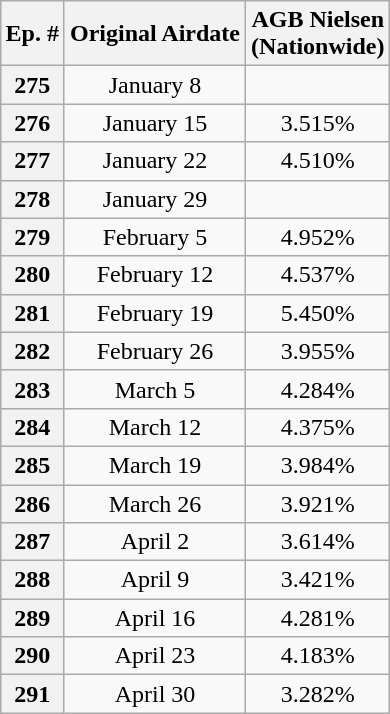<table class="wikitable" style="text-align:center; margin-left:auto; margin-right:auto">
<tr>
<th>Ep. #</th>
<th>Original Airdate</th>
<th>AGB Nielsen<br>(Nationwide)<br></th>
</tr>
<tr>
<th>275</th>
<td>January 8</td>
<td></td>
</tr>
<tr>
<th>276</th>
<td>January 15</td>
<td>3.515%</td>
</tr>
<tr>
<th>277</th>
<td>January 22</td>
<td>4.510%</td>
</tr>
<tr>
<th>278</th>
<td>January 29</td>
<td></td>
</tr>
<tr>
<th>279</th>
<td>February 5</td>
<td>4.952%</td>
</tr>
<tr>
<th>280</th>
<td>February 12</td>
<td>4.537%</td>
</tr>
<tr>
<th>281</th>
<td>February 19</td>
<td>5.450%</td>
</tr>
<tr>
<th>282</th>
<td>February 26</td>
<td>3.955%</td>
</tr>
<tr>
<th>283</th>
<td>March 5</td>
<td>4.284%</td>
</tr>
<tr>
<th>284</th>
<td>March 12</td>
<td>4.375%</td>
</tr>
<tr>
<th>285</th>
<td>March 19</td>
<td>3.984%</td>
</tr>
<tr>
<th>286</th>
<td>March 26</td>
<td>3.921%</td>
</tr>
<tr>
<th>287</th>
<td>April 2</td>
<td>3.614%</td>
</tr>
<tr>
<th>288</th>
<td>April 9</td>
<td>3.421%</td>
</tr>
<tr>
<th>289</th>
<td>April 16</td>
<td>4.281%</td>
</tr>
<tr>
<th>290</th>
<td>April 23</td>
<td>4.183%</td>
</tr>
<tr>
<th>291</th>
<td>April 30</td>
<td>3.282%</td>
</tr>
</table>
